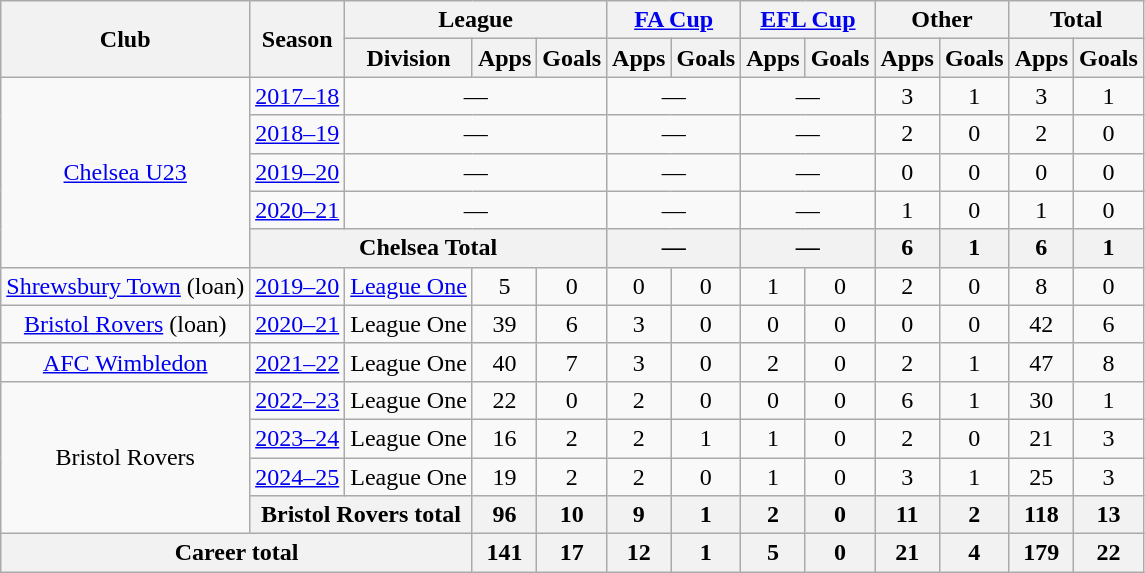<table class="wikitable" style="text-align:center">
<tr>
<th rowspan="2">Club</th>
<th rowspan="2">Season</th>
<th colspan="3">League</th>
<th colspan="2"><a href='#'>FA Cup</a></th>
<th colspan="2"><a href='#'>EFL Cup</a></th>
<th colspan="2">Other</th>
<th colspan="2">Total</th>
</tr>
<tr>
<th>Division</th>
<th>Apps</th>
<th>Goals</th>
<th>Apps</th>
<th>Goals</th>
<th>Apps</th>
<th>Goals</th>
<th>Apps</th>
<th>Goals</th>
<th>Apps</th>
<th>Goals</th>
</tr>
<tr>
<td rowspan=5><a href='#'>Chelsea U23</a></td>
<td><a href='#'>2017–18</a></td>
<td colspan=3>—</td>
<td colspan=2>—</td>
<td colspan=2>—</td>
<td>3</td>
<td>1</td>
<td>3</td>
<td>1</td>
</tr>
<tr>
<td><a href='#'>2018–19</a></td>
<td colspan=3>—</td>
<td colspan=2>—</td>
<td colspan=2>—</td>
<td>2</td>
<td>0</td>
<td>2</td>
<td>0</td>
</tr>
<tr>
<td><a href='#'>2019–20</a></td>
<td colspan=3>—</td>
<td colspan=2>—</td>
<td colspan=2>—</td>
<td>0</td>
<td>0</td>
<td>0</td>
<td>0</td>
</tr>
<tr>
<td><a href='#'>2020–21</a></td>
<td colspan=3>—</td>
<td colspan=2>—</td>
<td colspan=2>—</td>
<td>1</td>
<td>0</td>
<td>1</td>
<td>0</td>
</tr>
<tr>
<th colspan="4">Chelsea Total</th>
<th colspan=2>—</th>
<th colspan=2>—</th>
<th>6</th>
<th>1</th>
<th>6</th>
<th>1</th>
</tr>
<tr>
<td rowspan="1"><a href='#'>Shrewsbury Town</a> (loan)</td>
<td><a href='#'>2019–20</a></td>
<td><a href='#'>League One</a></td>
<td>5</td>
<td>0</td>
<td>0</td>
<td>0</td>
<td>1</td>
<td>0</td>
<td>2</td>
<td>0</td>
<td>8</td>
<td>0</td>
</tr>
<tr>
<td><a href='#'>Bristol Rovers</a> (loan)</td>
<td><a href='#'>2020–21</a></td>
<td>League One</td>
<td>39</td>
<td>6</td>
<td>3</td>
<td>0</td>
<td>0</td>
<td>0</td>
<td>0</td>
<td>0</td>
<td>42</td>
<td>6</td>
</tr>
<tr>
<td><a href='#'>AFC Wimbledon</a></td>
<td><a href='#'>2021–22</a></td>
<td>League One</td>
<td>40</td>
<td>7</td>
<td>3</td>
<td>0</td>
<td>2</td>
<td>0</td>
<td>2</td>
<td>1</td>
<td>47</td>
<td>8</td>
</tr>
<tr>
<td rowspan="4">Bristol Rovers</td>
<td><a href='#'>2022–23</a></td>
<td>League One</td>
<td>22</td>
<td>0</td>
<td>2</td>
<td>0</td>
<td>0</td>
<td>0</td>
<td>6</td>
<td>1</td>
<td>30</td>
<td>1</td>
</tr>
<tr>
<td><a href='#'>2023–24</a></td>
<td>League One</td>
<td>16</td>
<td>2</td>
<td>2</td>
<td>1</td>
<td>1</td>
<td>0</td>
<td>2</td>
<td>0</td>
<td>21</td>
<td>3</td>
</tr>
<tr>
<td><a href='#'>2024–25</a></td>
<td>League One</td>
<td>19</td>
<td>2</td>
<td>2</td>
<td>0</td>
<td>1</td>
<td>0</td>
<td>3</td>
<td>1</td>
<td>25</td>
<td>3</td>
</tr>
<tr>
<th colspan="2">Bristol Rovers total</th>
<th>96</th>
<th>10</th>
<th>9</th>
<th>1</th>
<th>2</th>
<th>0</th>
<th>11</th>
<th>2</th>
<th>118</th>
<th>13</th>
</tr>
<tr>
<th colspan="3">Career total</th>
<th>141</th>
<th>17</th>
<th>12</th>
<th>1</th>
<th>5</th>
<th>0</th>
<th>21</th>
<th>4</th>
<th>179</th>
<th>22</th>
</tr>
</table>
